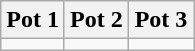<table class="wikitable">
<tr>
<th width=33%>Pot 1</th>
<th width=33%>Pot 2</th>
<th width=34%>Pot 3</th>
</tr>
<tr style="vertical-align:top">
<td></td>
<td></td>
<td></td>
</tr>
</table>
